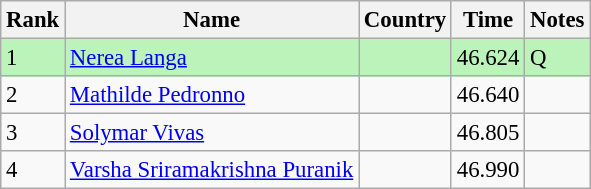<table class="wikitable" style="font-size:95%" style="text-align:center; width:35em;">
<tr>
<th>Rank</th>
<th>Name</th>
<th>Country</th>
<th>Time</th>
<th>Notes</th>
</tr>
<tr bgcolor=bbf3bb>
<td>1</td>
<td align=left><a href='#'>Nerea Langa</a></td>
<td align=left></td>
<td>46.624</td>
<td>Q</td>
</tr>
<tr>
<td>2</td>
<td align=left><a href='#'>Mathilde Pedronno</a></td>
<td align=left></td>
<td>46.640</td>
<td></td>
</tr>
<tr>
<td>3</td>
<td align=left><a href='#'>Solymar Vivas</a></td>
<td align=left></td>
<td>46.805</td>
<td></td>
</tr>
<tr>
<td>4</td>
<td align=left><a href='#'>Varsha Sriramakrishna Puranik</a></td>
<td align=left></td>
<td>46.990</td>
<td></td>
</tr>
</table>
